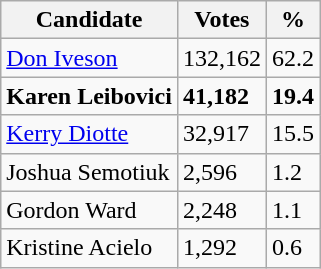<table class="wikitable" align="left">
<tr>
<th>Candidate</th>
<th>Votes</th>
<th>%</th>
</tr>
<tr>
<td><a href='#'>Don Iveson</a></td>
<td>132,162</td>
<td>62.2</td>
</tr>
<tr>
<td><strong>Karen Leibovici</strong></td>
<td><strong>41,182</strong></td>
<td><strong>19.4</strong></td>
</tr>
<tr>
<td><a href='#'>Kerry Diotte</a></td>
<td>32,917</td>
<td>15.5</td>
</tr>
<tr>
<td>Joshua Semotiuk</td>
<td>2,596</td>
<td>1.2</td>
</tr>
<tr>
<td>Gordon Ward</td>
<td>2,248</td>
<td>1.1</td>
</tr>
<tr>
<td>Kristine Acielo</td>
<td>1,292</td>
<td>0.6</td>
</tr>
</table>
